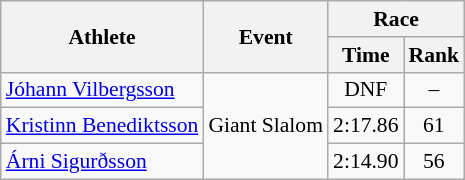<table class="wikitable" style="font-size:90%">
<tr>
<th rowspan="2">Athlete</th>
<th rowspan="2">Event</th>
<th colspan="2">Race</th>
</tr>
<tr>
<th>Time</th>
<th>Rank</th>
</tr>
<tr>
<td><a href='#'>Jóhann Vilbergsson</a></td>
<td rowspan="3">Giant Slalom</td>
<td align="center">DNF</td>
<td align="center">–</td>
</tr>
<tr>
<td><a href='#'>Kristinn Benediktsson</a></td>
<td align="center">2:17.86</td>
<td align="center">61</td>
</tr>
<tr>
<td><a href='#'>Árni Sigurðsson</a></td>
<td align="center">2:14.90</td>
<td align="center">56</td>
</tr>
</table>
